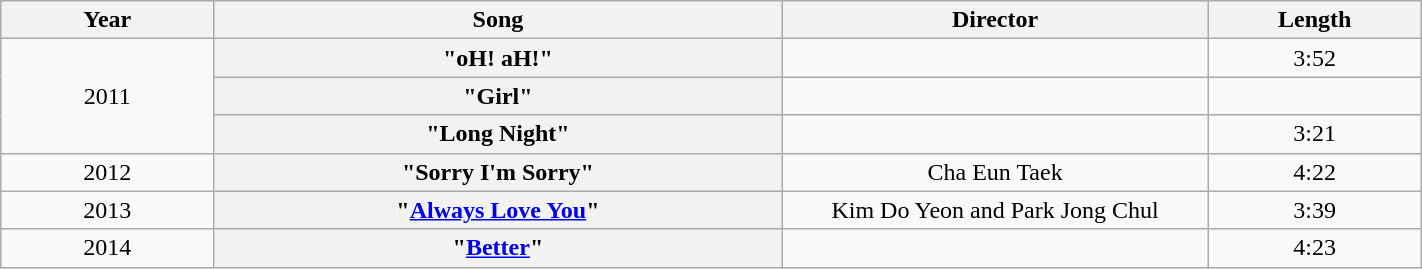<table class="wikitable plainrowheaders"  style="width:75%; text-align:center;">
<tr>
<th width=15%>Year</th>
<th width=40%>Song</th>
<th width=30%>Director</th>
<th width=15%>Length</th>
</tr>
<tr>
<td rowspan="3">2011</td>
<th scope=row>"oH! aH!"</th>
<td></td>
<td>3:52</td>
</tr>
<tr>
<th scope=row>"Girl"</th>
<td></td>
<td></td>
</tr>
<tr>
<th scope=row>"Long Night"</th>
<td></td>
<td>3:21</td>
</tr>
<tr>
<td>2012</td>
<th scope=row>"Sorry I'm Sorry"</th>
<td>Cha Eun Taek</td>
<td>4:22</td>
</tr>
<tr>
<td>2013</td>
<th scope=row>"<a href='#'>Always Love You</a>"</th>
<td>Kim Do Yeon and Park Jong Chul</td>
<td>3:39</td>
</tr>
<tr>
<td>2014</td>
<th scope=row>"<a href='#'>Better</a>"</th>
<td></td>
<td>4:23</td>
</tr>
</table>
